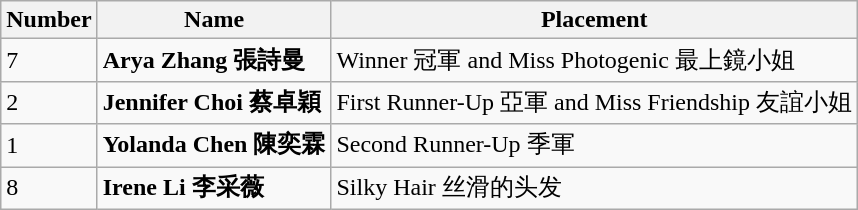<table class="wikitable">
<tr>
<th><strong>Number</strong></th>
<th><strong>Name</strong></th>
<th><strong>Placement</strong></th>
</tr>
<tr>
<td>7</td>
<td><strong>Arya Zhang 張詩曼</strong></td>
<td>Winner 冠軍 and Miss Photogenic 最上鏡小姐</td>
</tr>
<tr>
<td>2</td>
<td><strong>Jennifer Choi 蔡卓穎</strong></td>
<td>First Runner-Up 亞軍 and Miss Friendship 友誼小姐</td>
</tr>
<tr>
<td>1</td>
<td><strong>Yolanda Chen 陳奕霖</strong></td>
<td>Second Runner-Up 季軍</td>
</tr>
<tr>
<td>8</td>
<td><strong>Irene Li 李采薇</strong></td>
<td>Silky Hair 丝滑的头发</td>
</tr>
</table>
